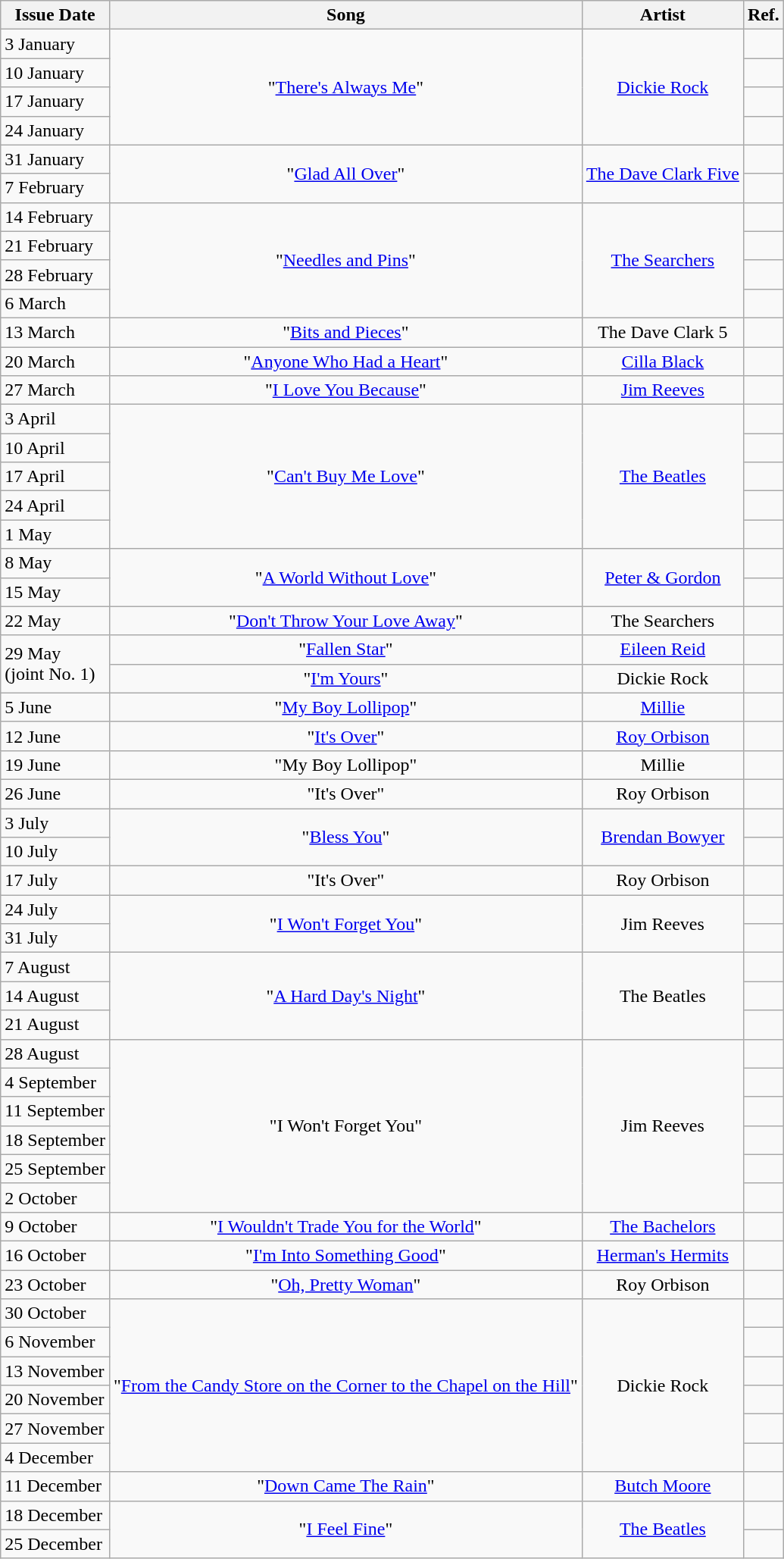<table class="wikitable">
<tr>
<th>Issue Date</th>
<th>Song</th>
<th>Artist</th>
<th>Ref.</th>
</tr>
<tr>
<td>3 January</td>
<td rowspan=4 align=center>"<a href='#'>There's Always Me</a>"</td>
<td rowspan=4 align=center><a href='#'>Dickie Rock</a></td>
<td></td>
</tr>
<tr>
<td>10 January</td>
<td></td>
</tr>
<tr>
<td>17 January</td>
<td></td>
</tr>
<tr>
<td>24 January</td>
<td></td>
</tr>
<tr>
<td>31 January</td>
<td rowspan=2 align=center>"<a href='#'>Glad All Over</a>"</td>
<td rowspan=2 align=center><a href='#'>The Dave Clark Five</a></td>
<td></td>
</tr>
<tr>
<td>7 February</td>
<td></td>
</tr>
<tr>
<td>14 February</td>
<td rowspan=4 align=center>"<a href='#'>Needles and Pins</a>"</td>
<td rowspan=4 align=center><a href='#'>The Searchers</a></td>
<td></td>
</tr>
<tr>
<td>21 February</td>
<td></td>
</tr>
<tr>
<td>28 February</td>
<td></td>
</tr>
<tr>
<td>6 March</td>
<td></td>
</tr>
<tr>
<td>13 March</td>
<td align=center>"<a href='#'>Bits and Pieces</a>"</td>
<td align=center>The Dave Clark 5</td>
<td></td>
</tr>
<tr>
<td>20 March</td>
<td align=center>"<a href='#'>Anyone Who Had a Heart</a>"</td>
<td align=center><a href='#'>Cilla Black</a></td>
<td></td>
</tr>
<tr>
<td>27 March</td>
<td align="center">"<a href='#'>I Love You Because</a>"</td>
<td align="center"><a href='#'>Jim Reeves</a></td>
<td></td>
</tr>
<tr>
<td>3 April</td>
<td align="center" rowspan="5">"<a href='#'>Can't Buy Me Love</a>"</td>
<td align="center" rowspan="5"><a href='#'>The Beatles</a></td>
<td></td>
</tr>
<tr>
<td>10 April</td>
<td></td>
</tr>
<tr>
<td>17 April</td>
<td></td>
</tr>
<tr>
<td>24 April</td>
<td></td>
</tr>
<tr>
<td>1 May</td>
<td></td>
</tr>
<tr>
<td>8 May</td>
<td rowspan=2 align=center>"<a href='#'>A World Without Love</a>"</td>
<td rowspan=2 align=center><a href='#'>Peter & Gordon</a></td>
<td></td>
</tr>
<tr>
<td>15 May</td>
<td></td>
</tr>
<tr>
<td>22 May</td>
<td align=center>"<a href='#'>Don't Throw Your Love Away</a>"</td>
<td align=center>The Searchers</td>
<td></td>
</tr>
<tr>
<td rowspan="2">29 May <br>(joint No. 1)</td>
<td align=center>"<a href='#'>Fallen Star</a>"</td>
<td align=center><a href='#'>Eileen Reid</a></td>
<td></td>
</tr>
<tr>
<td align=center>"<a href='#'>I'm Yours</a>"</td>
<td align=center>Dickie Rock</td>
<td></td>
</tr>
<tr>
<td>5 June</td>
<td align=center>"<a href='#'>My Boy Lollipop</a>"</td>
<td align=center><a href='#'>Millie</a></td>
<td></td>
</tr>
<tr>
<td>12 June</td>
<td align=center>"<a href='#'>It's Over</a>"</td>
<td align=center><a href='#'>Roy Orbison</a></td>
<td></td>
</tr>
<tr>
<td>19 June</td>
<td align=center>"My Boy Lollipop"</td>
<td align=center>Millie</td>
<td></td>
</tr>
<tr>
<td>26 June</td>
<td align=center>"It's Over"</td>
<td align=center>Roy Orbison</td>
<td></td>
</tr>
<tr>
<td>3 July</td>
<td rowspan=2 align=center>"<a href='#'>Bless You</a>"</td>
<td rowspan=2 align=center><a href='#'>Brendan Bowyer</a></td>
<td></td>
</tr>
<tr>
<td>10 July</td>
<td></td>
</tr>
<tr>
<td>17 July</td>
<td align=center>"It's Over"</td>
<td align=center>Roy Orbison</td>
<td></td>
</tr>
<tr>
<td>24 July</td>
<td rowspan=2 align=center>"<a href='#'>I Won't Forget You</a>"</td>
<td rowspan=2 align=center>Jim Reeves</td>
<td></td>
</tr>
<tr>
<td>31 July</td>
<td></td>
</tr>
<tr>
<td>7 August</td>
<td rowspan=3 align=center>"<a href='#'>A Hard Day's Night</a>"</td>
<td rowspan=3 align=center>The Beatles</td>
<td></td>
</tr>
<tr>
<td>14 August</td>
<td></td>
</tr>
<tr>
<td>21 August</td>
<td></td>
</tr>
<tr>
<td>28 August</td>
<td rowspan=6 align=center>"I Won't Forget You"</td>
<td rowspan=6 align=center>Jim Reeves</td>
<td></td>
</tr>
<tr>
<td>4 September</td>
<td></td>
</tr>
<tr>
<td>11 September</td>
<td></td>
</tr>
<tr>
<td>18 September</td>
<td></td>
</tr>
<tr>
<td>25 September</td>
<td></td>
</tr>
<tr>
<td>2 October</td>
<td></td>
</tr>
<tr>
<td>9 October</td>
<td align=center>"<a href='#'>I Wouldn't Trade You for the World</a>"</td>
<td align=center><a href='#'>The Bachelors</a></td>
<td></td>
</tr>
<tr>
<td>16 October</td>
<td align=center>"<a href='#'>I'm Into Something Good</a>"</td>
<td align=center><a href='#'>Herman's Hermits</a></td>
<td></td>
</tr>
<tr>
<td>23 October</td>
<td align=center>"<a href='#'>Oh, Pretty Woman</a>"</td>
<td align=center>Roy Orbison</td>
<td></td>
</tr>
<tr>
<td>30 October</td>
<td rowspan=6 align=center>"<a href='#'>From the Candy Store on the Corner to the Chapel on the Hill</a>"</td>
<td rowspan=6 align=center>Dickie Rock</td>
<td></td>
</tr>
<tr>
<td>6 November</td>
<td></td>
</tr>
<tr>
<td>13 November</td>
<td></td>
</tr>
<tr>
<td>20 November</td>
<td></td>
</tr>
<tr>
<td>27 November</td>
<td></td>
</tr>
<tr>
<td>4 December</td>
<td></td>
</tr>
<tr>
<td>11 December</td>
<td align=center>"<a href='#'>Down Came The Rain</a>"</td>
<td align=center><a href='#'>Butch Moore</a></td>
<td></td>
</tr>
<tr>
<td>18 December</td>
<td rowspan=2 align=center>"<a href='#'>I Feel Fine</a>"</td>
<td rowspan=2 align=center><a href='#'>The Beatles</a></td>
<td></td>
</tr>
<tr>
<td>25 December</td>
<td></td>
</tr>
</table>
